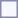<table style="text-align:center; border:1px solid #8888aa; background-color:#f7f8ff; padding:5px; font-size:95%; margin: 0px 12px 12px 0px;">
</table>
